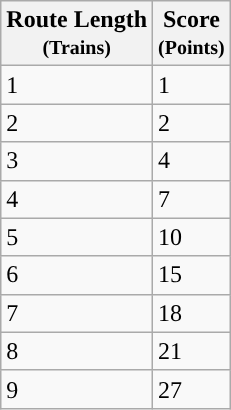<table class="wikitable" align="right" style="margin-left">
<tr>
<th>Route Length<br><small>(Trains)</small></th>
<th>Score<br><small>(Points)</small></th>
</tr>
<tr>
<td>1</td>
<td>1</td>
</tr>
<tr>
<td>2</td>
<td>2</td>
</tr>
<tr>
<td>3</td>
<td>4</td>
</tr>
<tr>
<td>4</td>
<td>7</td>
</tr>
<tr>
<td>5</td>
<td>10</td>
</tr>
<tr>
<td>6</td>
<td>15</td>
</tr>
<tr>
<td>7</td>
<td>18</td>
</tr>
<tr>
<td>8</td>
<td>21</td>
</tr>
<tr>
<td>9</td>
<td>27</td>
</tr>
</table>
